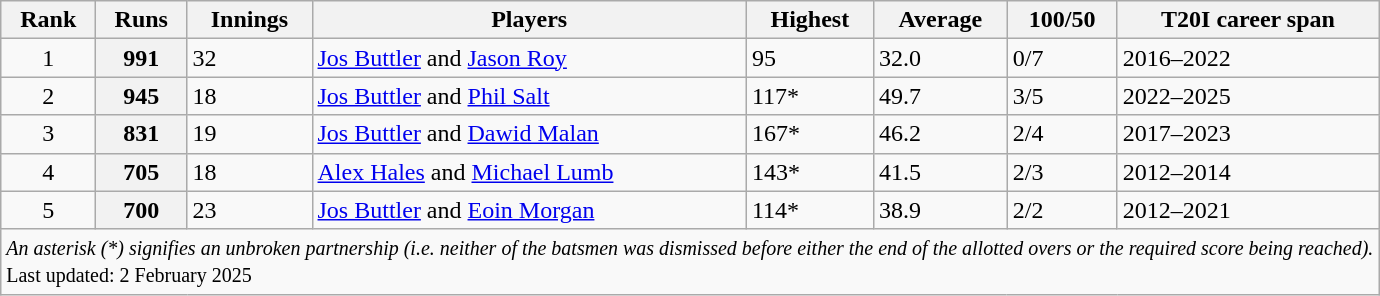<table class="wikitable" style="text-align:centre;">
<tr>
<th scope="col">Rank</th>
<th scope="col">Runs</th>
<th scope="col">Innings</th>
<th scope="col">Players</th>
<th scope="col">Highest</th>
<th scope="col">Average</th>
<th scope="col">100/50</th>
<th scope="col">T20I career span</th>
</tr>
<tr>
<td align=center>1</td>
<th scope="row">991</th>
<td>32</td>
<td><a href='#'>Jos Buttler</a> and <a href='#'>Jason Roy</a></td>
<td>95</td>
<td>32.0</td>
<td>0/7</td>
<td>2016–2022</td>
</tr>
<tr>
<td align=center>2</td>
<th scope="row">945</th>
<td>18</td>
<td><a href='#'>Jos Buttler</a> and <a href='#'>Phil Salt</a></td>
<td>117*</td>
<td>49.7</td>
<td>3/5</td>
<td>2022–2025</td>
</tr>
<tr>
<td align=center>3</td>
<th scope="row">831</th>
<td>19</td>
<td><a href='#'>Jos Buttler</a> and <a href='#'>Dawid Malan</a></td>
<td>167*</td>
<td>46.2</td>
<td>2/4</td>
<td>2017–2023</td>
</tr>
<tr>
<td align=center>4</td>
<th scope="row">705</th>
<td>18</td>
<td><a href='#'>Alex Hales</a> and <a href='#'>Michael Lumb</a></td>
<td>143*</td>
<td>41.5</td>
<td>2/3</td>
<td>2012–2014</td>
</tr>
<tr>
<td align=center>5</td>
<th scope="row">700</th>
<td>23</td>
<td><a href='#'>Jos Buttler</a> and <a href='#'>Eoin Morgan</a></td>
<td>114*</td>
<td>38.9</td>
<td>2/2</td>
<td>2012–2021</td>
</tr>
<tr class="sortbottom">
<td scope="row" colspan=8><small> <em>An asterisk (*) signifies an unbroken partnership (i.e. neither of the batsmen was dismissed before either the end of the allotted overs or the required score being reached).</em> <br>Last updated: 2 February 2025</small></td>
</tr>
</table>
